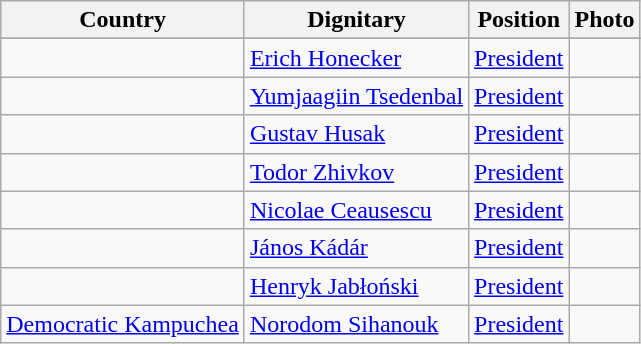<table class="wikitable">
<tr>
<th>Country</th>
<th>Dignitary</th>
<th>Position</th>
<th>Photo</th>
</tr>
<tr style="font-weight:bold; background-color: #DDDDDD">
</tr>
<tr>
<td></td>
<td><a href='#'>Erich Honecker</a></td>
<td><a href='#'>President</a></td>
<td></td>
</tr>
<tr>
<td></td>
<td><a href='#'>Yumjaagiin Tsedenbal</a></td>
<td><a href='#'>President</a></td>
<td></td>
</tr>
<tr>
<td></td>
<td><a href='#'>Gustav Husak</a></td>
<td><a href='#'>President</a></td>
<td></td>
</tr>
<tr>
<td></td>
<td><a href='#'>Todor Zhivkov</a></td>
<td><a href='#'>President</a></td>
<td></td>
</tr>
<tr>
<td></td>
<td><a href='#'>Nicolae Ceausescu</a></td>
<td><a href='#'>President</a></td>
<td></td>
</tr>
<tr>
<td></td>
<td><a href='#'>János Kádár</a></td>
<td><a href='#'>President</a></td>
<td></td>
</tr>
<tr>
<td></td>
<td><a href='#'>Henryk Jabłoński</a></td>
<td><a href='#'>President</a></td>
<td></td>
</tr>
<tr>
<td> <a href='#'>Democratic Kampuchea</a></td>
<td><a href='#'>Norodom Sihanouk</a></td>
<td><a href='#'>President</a></td>
<td></td>
</tr>
</table>
